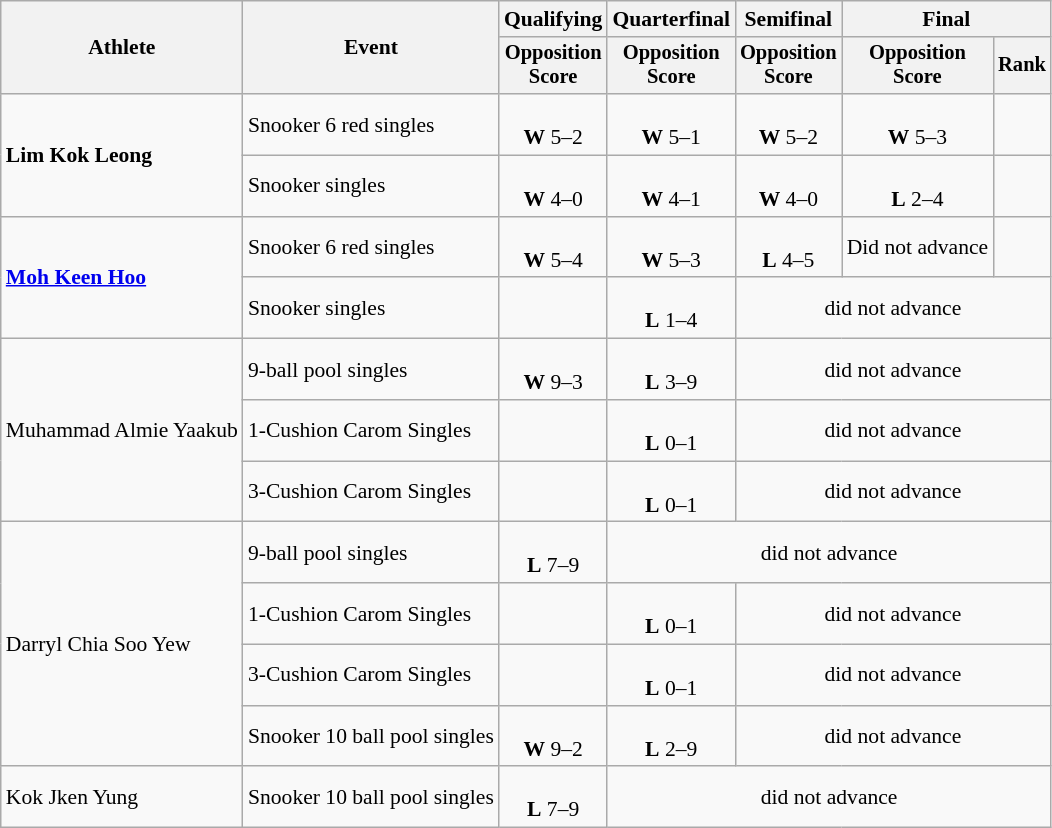<table class="wikitable" style="font-size:90%">
<tr>
<th rowspan="2">Athlete</th>
<th rowspan="2">Event</th>
<th>Qualifying</th>
<th>Quarterfinal</th>
<th>Semifinal</th>
<th colspan="2">Final</th>
</tr>
<tr style="font-size:95%" align="center" ,>
<th>Opposition<br>Score</th>
<th>Opposition<br>Score</th>
<th>Opposition<br>Score</th>
<th>Opposition<br>Score</th>
<th>Rank</th>
</tr>
<tr align="center">
<td align="left" rowspan=2><strong>Lim Kok Leong</strong></td>
<td align="left">Snooker 6 red singles</td>
<td><br><strong>W</strong> 5–2</td>
<td><br><strong>W</strong> 5–1</td>
<td><br><strong>W</strong> 5–2</td>
<td><br><strong>W</strong> 5–3</td>
<td></td>
</tr>
<tr align="center">
<td align="left">Snooker singles</td>
<td><br><strong>W</strong> 4–0</td>
<td><br><strong>W</strong> 4–1</td>
<td><br><strong>W</strong> 4–0</td>
<td><br><strong>L</strong> 2–4</td>
<td></td>
</tr>
<tr align="center">
<td align="left" rowspan=2><strong><a href='#'>Moh Keen Hoo</a></strong></td>
<td align="left">Snooker 6 red singles</td>
<td><br><strong>W</strong> 5–4</td>
<td><br><strong>W</strong> 5–3</td>
<td><br><strong>L</strong> 4–5</td>
<td>Did not advance</td>
<td></td>
</tr>
<tr align="center">
<td align="left">Snooker singles</td>
<td></td>
<td><br><strong>L</strong> 1–4</td>
<td colspan=3>did not advance</td>
</tr>
<tr align="center">
<td align="left" rowspan=3>Muhammad Almie Yaakub</td>
<td align="left">9-ball pool singles</td>
<td><br><strong>W</strong> 9–3</td>
<td><br><strong>L</strong> 3–9</td>
<td colspan=4>did not advance</td>
</tr>
<tr align="center">
<td align="left">1-Cushion Carom Singles</td>
<td></td>
<td><br><strong>L</strong> 0–1</td>
<td colspan=3>did not advance</td>
</tr>
<tr align="center">
<td align="left">3-Cushion Carom Singles</td>
<td></td>
<td><br><strong>L</strong> 0–1</td>
<td colspan=3>did not advance</td>
</tr>
<tr align="center">
<td align="left" rowspan=4>Darryl Chia Soo Yew</td>
<td align="left">9-ball pool singles</td>
<td><br><strong>L</strong> 7–9</td>
<td colspan=5>did not advance</td>
</tr>
<tr align="center">
<td align="left">1-Cushion Carom Singles</td>
<td></td>
<td><br><strong>L</strong> 0–1</td>
<td colspan=3>did not advance</td>
</tr>
<tr align="center">
<td align="left">3-Cushion Carom Singles</td>
<td></td>
<td><br><strong>L</strong> 0–1</td>
<td colspan=3>did not advance</td>
</tr>
<tr align="center">
<td align="left">Snooker 10 ball pool singles</td>
<td><br><strong>W</strong> 9–2</td>
<td><br><strong>L</strong> 2–9</td>
<td colspan=3>did not advance</td>
</tr>
<tr align="center">
<td align="left">Kok Jken Yung</td>
<td align="left">Snooker 10 ball pool singles</td>
<td><br><strong>L</strong> 7–9</td>
<td colspan=4>did not advance</td>
</tr>
</table>
